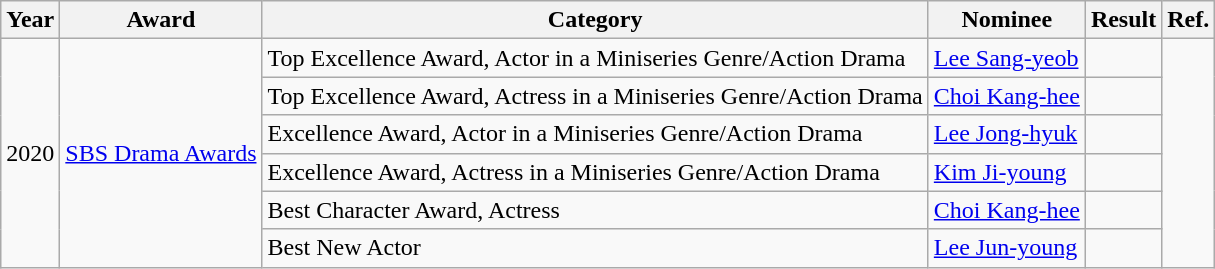<table class="wikitable">
<tr>
<th>Year</th>
<th>Award</th>
<th>Category</th>
<th>Nominee</th>
<th>Result</th>
<th>Ref.</th>
</tr>
<tr>
<td rowspan=6>2020</td>
<td rowspan=6><a href='#'>SBS Drama Awards</a></td>
<td>Top Excellence Award, Actor in a Miniseries Genre/Action Drama</td>
<td><a href='#'>Lee Sang-yeob</a></td>
<td></td>
<td rowspan=6></td>
</tr>
<tr>
<td>Top Excellence Award, Actress in a Miniseries Genre/Action Drama</td>
<td><a href='#'>Choi Kang-hee</a></td>
<td></td>
</tr>
<tr>
<td>Excellence Award, Actor in a Miniseries Genre/Action Drama</td>
<td><a href='#'>Lee Jong-hyuk</a></td>
<td></td>
</tr>
<tr>
<td>Excellence Award, Actress in a Miniseries Genre/Action Drama</td>
<td><a href='#'>Kim Ji-young</a></td>
<td></td>
</tr>
<tr>
<td>Best Character Award, Actress</td>
<td><a href='#'>Choi Kang-hee</a></td>
<td></td>
</tr>
<tr>
<td>Best New Actor</td>
<td><a href='#'>Lee Jun-young</a></td>
<td></td>
</tr>
</table>
